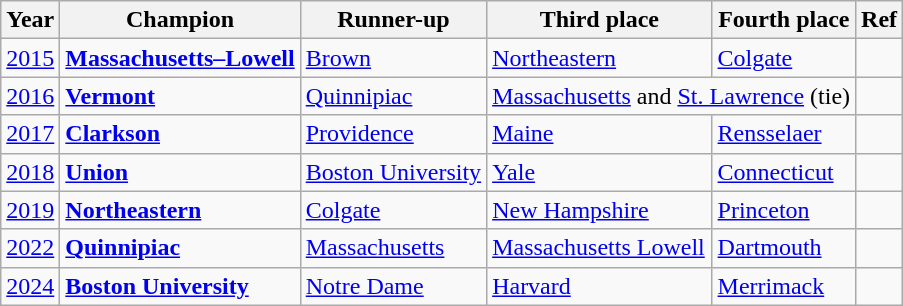<table class="wikitable sortable">
<tr>
<th>Year</th>
<th>Champion</th>
<th>Runner-up</th>
<th>Third place</th>
<th>Fourth place</th>
<th class="unsortable">Ref</th>
</tr>
<tr>
<td><a href='#'>2015</a></td>
<td><strong><a href='#'>Massachusetts–Lowell</a></strong></td>
<td><a href='#'>Brown</a></td>
<td><a href='#'>Northeastern</a></td>
<td><a href='#'>Colgate</a></td>
<td></td>
</tr>
<tr>
<td><a href='#'>2016</a></td>
<td><strong><a href='#'>Vermont</a></strong></td>
<td><a href='#'>Quinnipiac</a></td>
<td colspan=2><a href='#'>Massachusetts</a> and <a href='#'>St. Lawrence</a> (tie)</td>
<td></td>
</tr>
<tr>
<td><a href='#'>2017</a></td>
<td><strong><a href='#'>Clarkson</a></strong></td>
<td><a href='#'>Providence</a></td>
<td><a href='#'>Maine</a></td>
<td><a href='#'>Rensselaer</a></td>
<td></td>
</tr>
<tr>
<td><a href='#'>2018</a></td>
<td><strong><a href='#'>Union</a></strong></td>
<td><a href='#'>Boston University</a></td>
<td><a href='#'>Yale</a></td>
<td><a href='#'>Connecticut</a></td>
<td></td>
</tr>
<tr>
<td><a href='#'>2019</a></td>
<td><strong><a href='#'>Northeastern</a></strong></td>
<td><a href='#'>Colgate</a></td>
<td><a href='#'>New Hampshire</a></td>
<td><a href='#'>Princeton</a></td>
<td></td>
</tr>
<tr>
<td><a href='#'>2022</a></td>
<td><strong><a href='#'>Quinnipiac</a></strong></td>
<td><a href='#'>Massachusetts</a></td>
<td><a href='#'>Massachusetts Lowell</a></td>
<td><a href='#'>Dartmouth</a></td>
<td></td>
</tr>
<tr>
<td><a href='#'>2024</a></td>
<td><strong><a href='#'>Boston University</a></strong></td>
<td><a href='#'>Notre Dame</a></td>
<td><a href='#'>Harvard</a></td>
<td><a href='#'>Merrimack</a></td>
<td></td>
</tr>
</table>
